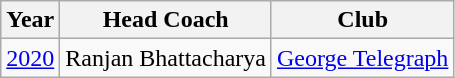<table class="wikitable", sortable=yes;>
<tr>
<th>Year</th>
<th>Head Coach</th>
<th>Club</th>
</tr>
<tr>
<td><a href='#'>2020</a></td>
<td> Ranjan Bhattacharya</td>
<td><a href='#'>George Telegraph</a></td>
</tr>
</table>
